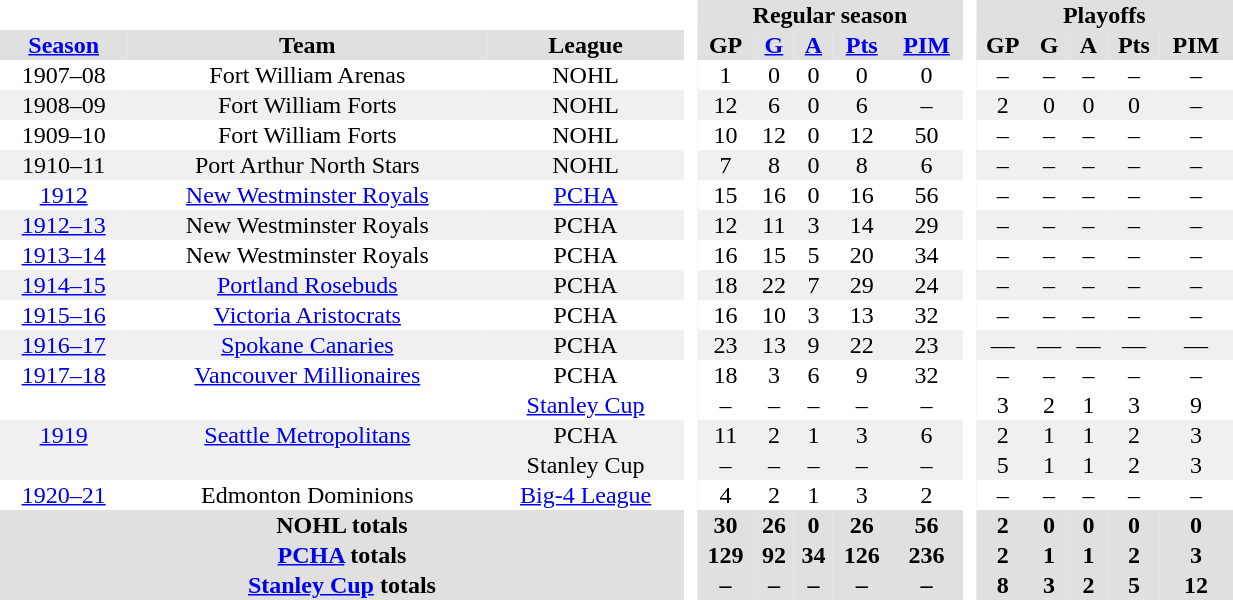<table BORDER="0" CELLPADDING="1" CELLSPACING="0" width="65%" style="text-align:center">
<tr bgcolor="#e0e0e0">
<th colspan="3" bgcolor="#ffffff"> </th>
<th rowspan="99" bgcolor="#ffffff"> </th>
<th colspan="5">Regular season</th>
<th rowspan="99" bgcolor="#ffffff"> </th>
<th colspan="5">Playoffs</th>
</tr>
<tr bgcolor="#e0e0e0">
<th><a href='#'>Season</a></th>
<th>Team</th>
<th>League</th>
<th>GP</th>
<th><a href='#'>G</a></th>
<th><a href='#'>A</a></th>
<th><a href='#'>Pts</a></th>
<th><a href='#'>PIM</a></th>
<th>GP</th>
<th>G</th>
<th>A</th>
<th>Pts</th>
<th>PIM</th>
</tr>
<tr ALIGN="center">
<td>1907–08</td>
<td>Fort William Arenas</td>
<td>NOHL</td>
<td>1</td>
<td>0</td>
<td>0</td>
<td>0</td>
<td>0</td>
<td>–</td>
<td>–</td>
<td>–</td>
<td>–</td>
<td>–</td>
</tr>
<tr ALIGN="center" bgcolor="#f0f0f0">
<td>1908–09</td>
<td>Fort William Forts</td>
<td>NOHL</td>
<td>12</td>
<td>6</td>
<td>0</td>
<td>6</td>
<td>–</td>
<td>2</td>
<td>0</td>
<td>0</td>
<td>0</td>
<td>–</td>
</tr>
<tr ALIGN="center">
<td>1909–10</td>
<td>Fort William Forts</td>
<td>NOHL</td>
<td>10</td>
<td>12</td>
<td>0</td>
<td>12</td>
<td>50</td>
<td>–</td>
<td>–</td>
<td>–</td>
<td>–</td>
<td>–</td>
</tr>
<tr ALIGN="center" bgcolor="#f0f0f0">
<td>1910–11</td>
<td>Port Arthur North Stars</td>
<td>NOHL</td>
<td>7</td>
<td>8</td>
<td>0</td>
<td>8</td>
<td>6</td>
<td>–</td>
<td>–</td>
<td>–</td>
<td>–</td>
<td>–</td>
</tr>
<tr ALIGN="center">
<td><a href='#'>1912</a></td>
<td><a href='#'>New Westminster Royals</a></td>
<td><a href='#'>PCHA</a></td>
<td>15</td>
<td>16</td>
<td>0</td>
<td>16</td>
<td>56</td>
<td>–</td>
<td>–</td>
<td>–</td>
<td>–</td>
<td>–</td>
</tr>
<tr ALIGN="center" bgcolor="#f0f0f0">
<td><a href='#'>1912–13</a></td>
<td>New Westminster Royals</td>
<td>PCHA</td>
<td>12</td>
<td>11</td>
<td>3</td>
<td>14</td>
<td>29</td>
<td>–</td>
<td>–</td>
<td>–</td>
<td>–</td>
<td>–</td>
</tr>
<tr ALIGN="center">
<td><a href='#'>1913–14</a></td>
<td>New Westminster Royals</td>
<td>PCHA</td>
<td>16</td>
<td>15</td>
<td>5</td>
<td>20</td>
<td>34</td>
<td>–</td>
<td>–</td>
<td>–</td>
<td>–</td>
<td>–</td>
</tr>
<tr ALIGN="center" bgcolor="#f0f0f0">
<td><a href='#'>1914–15</a></td>
<td><a href='#'>Portland Rosebuds</a></td>
<td>PCHA</td>
<td>18</td>
<td>22</td>
<td>7</td>
<td>29</td>
<td>24</td>
<td>–</td>
<td>–</td>
<td>–</td>
<td>–</td>
<td>–</td>
</tr>
<tr ALIGN="center">
<td><a href='#'>1915–16</a></td>
<td><a href='#'>Victoria Aristocrats</a></td>
<td>PCHA</td>
<td>16</td>
<td>10</td>
<td>3</td>
<td>13</td>
<td>32</td>
<td>–</td>
<td>–</td>
<td>–</td>
<td>–</td>
<td>–</td>
</tr>
<tr ALIGN="center" bgcolor="#f0f0f0">
<td><a href='#'>1916–17</a></td>
<td><a href='#'>Spokane Canaries</a></td>
<td>PCHA</td>
<td>23</td>
<td>13</td>
<td>9</td>
<td>22</td>
<td>23</td>
<td>—</td>
<td>—</td>
<td>—</td>
<td>—</td>
<td>—</td>
</tr>
<tr ALIGN="center">
<td><a href='#'>1917–18</a></td>
<td><a href='#'>Vancouver Millionaires</a></td>
<td>PCHA</td>
<td>18</td>
<td>3</td>
<td>6</td>
<td>9</td>
<td>32</td>
<td>–</td>
<td>–</td>
<td>–</td>
<td>–</td>
<td>–</td>
</tr>
<tr ALIGN="center">
<td></td>
<td></td>
<td><a href='#'>Stanley Cup</a></td>
<td>–</td>
<td>–</td>
<td>–</td>
<td>–</td>
<td>–</td>
<td>3</td>
<td>2</td>
<td>1</td>
<td>3</td>
<td>9</td>
</tr>
<tr ALIGN="center" bgcolor="#f0f0f0">
<td><a href='#'>1919</a></td>
<td><a href='#'>Seattle Metropolitans</a></td>
<td>PCHA</td>
<td>11</td>
<td>2</td>
<td>1</td>
<td>3</td>
<td>6</td>
<td>2</td>
<td>1</td>
<td>1</td>
<td>2</td>
<td>3</td>
</tr>
<tr ALIGN="center" bgcolor="#f0f0f0">
<td></td>
<td></td>
<td>Stanley Cup</td>
<td>–</td>
<td>–</td>
<td>–</td>
<td>–</td>
<td>–</td>
<td>5</td>
<td>1</td>
<td>1</td>
<td>2</td>
<td>3</td>
</tr>
<tr ALIGN="center">
<td><a href='#'>1920–21</a></td>
<td>Edmonton Dominions</td>
<td><a href='#'>Big-4 League</a></td>
<td>4</td>
<td>2</td>
<td>1</td>
<td>3</td>
<td>2</td>
<td>–</td>
<td>–</td>
<td>–</td>
<td>–</td>
<td>–</td>
</tr>
<tr ALIGN="center" bgcolor="#e0e0e0">
<th colspan="3" align="center">NOHL totals</th>
<th>30</th>
<th>26</th>
<th>0</th>
<th>26</th>
<th>56</th>
<th>2</th>
<th>0</th>
<th>0</th>
<th>0</th>
<th>0</th>
</tr>
<tr ALIGN="center" bgcolor="#e0e0e0">
<th colspan="3" align="center"><a href='#'>PCHA</a> totals</th>
<th>129</th>
<th>92</th>
<th>34</th>
<th>126</th>
<th>236</th>
<th>2</th>
<th>1</th>
<th>1</th>
<th>2</th>
<th>3</th>
</tr>
<tr ALIGN="center" bgcolor="#e0e0e0">
<th colspan="3" align="center"><a href='#'>Stanley Cup</a> totals</th>
<th>–</th>
<th>–</th>
<th>–</th>
<th>–</th>
<th>–</th>
<th>8</th>
<th>3</th>
<th>2</th>
<th>5</th>
<th>12</th>
</tr>
</table>
